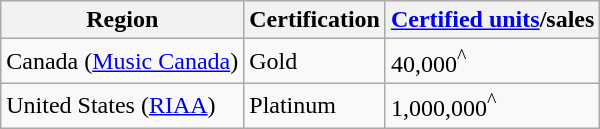<table class="wikitable">
<tr>
<th><strong>Region</strong></th>
<th><strong>Certification</strong></th>
<th><a href='#'>Certified units</a><strong>/sales</strong></th>
</tr>
<tr>
<td>Canada (<a href='#'>Music Canada</a>)</td>
<td>Gold</td>
<td>40,000<sup>^</sup></td>
</tr>
<tr>
<td>United States (<a href='#'>RIAA</a>)</td>
<td>Platinum</td>
<td>1,000,000<sup>^</sup></td>
</tr>
</table>
